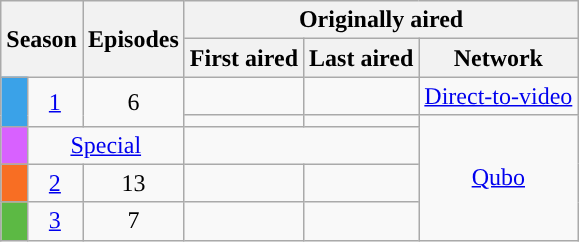<table class="wikitable" style="text-align: center">
<tr>
<th colspan=2 rowspan=2>Season</th>
<th rowspan=2>Episodes</th>
<th colspan=3>Originally aired</th>
</tr>
<tr>
<th>First aired</th>
<th>Last aired</th>
<th>Network</th>
</tr>
<tr>
<td rowspan=2 style="background:#3AA2E8"></td>
<td rowspan=2><a href='#'>1</a></td>
<td rowspan=2>6</td>
<td></td>
<td></td>
<td><a href='#'>Direct-to-video</a></td>
</tr>
<tr>
<td></td>
<td></td>
<td rowspan=4><a href='#'>Qubo</a></td>
</tr>
<tr>
<td style="background:#D861FF"></td>
<td colspan=2><a href='#'>Special</a></td>
<td colspan=2></td>
</tr>
<tr>
<td style="background:#F86E23"></td>
<td><a href='#'>2</a></td>
<td>13</td>
<td></td>
<td></td>
</tr>
<tr>
<td style="background:#5CB944"></td>
<td><a href='#'>3</a></td>
<td>7</td>
<td></td>
<td></td>
</tr>
</table>
